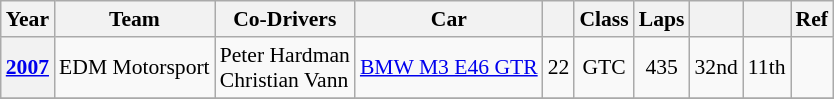<table class="wikitable" style="font-size:90%">
<tr>
<th>Year</th>
<th>Team</th>
<th>Co-Drivers</th>
<th>Car</th>
<th></th>
<th>Class</th>
<th>Laps</th>
<th></th>
<th></th>
<th>Ref</th>
</tr>
<tr style="text-align:center;">
<th><a href='#'>2007</a></th>
<td align="left"> EDM Motorsport</td>
<td align="left"> Peter Hardman<br> Christian Vann</td>
<td align="left"><a href='#'>BMW M3 E46 GTR</a></td>
<td>22</td>
<td>GTC</td>
<td>435</td>
<td>32nd</td>
<td>11th</td>
<td></td>
</tr>
<tr>
</tr>
</table>
